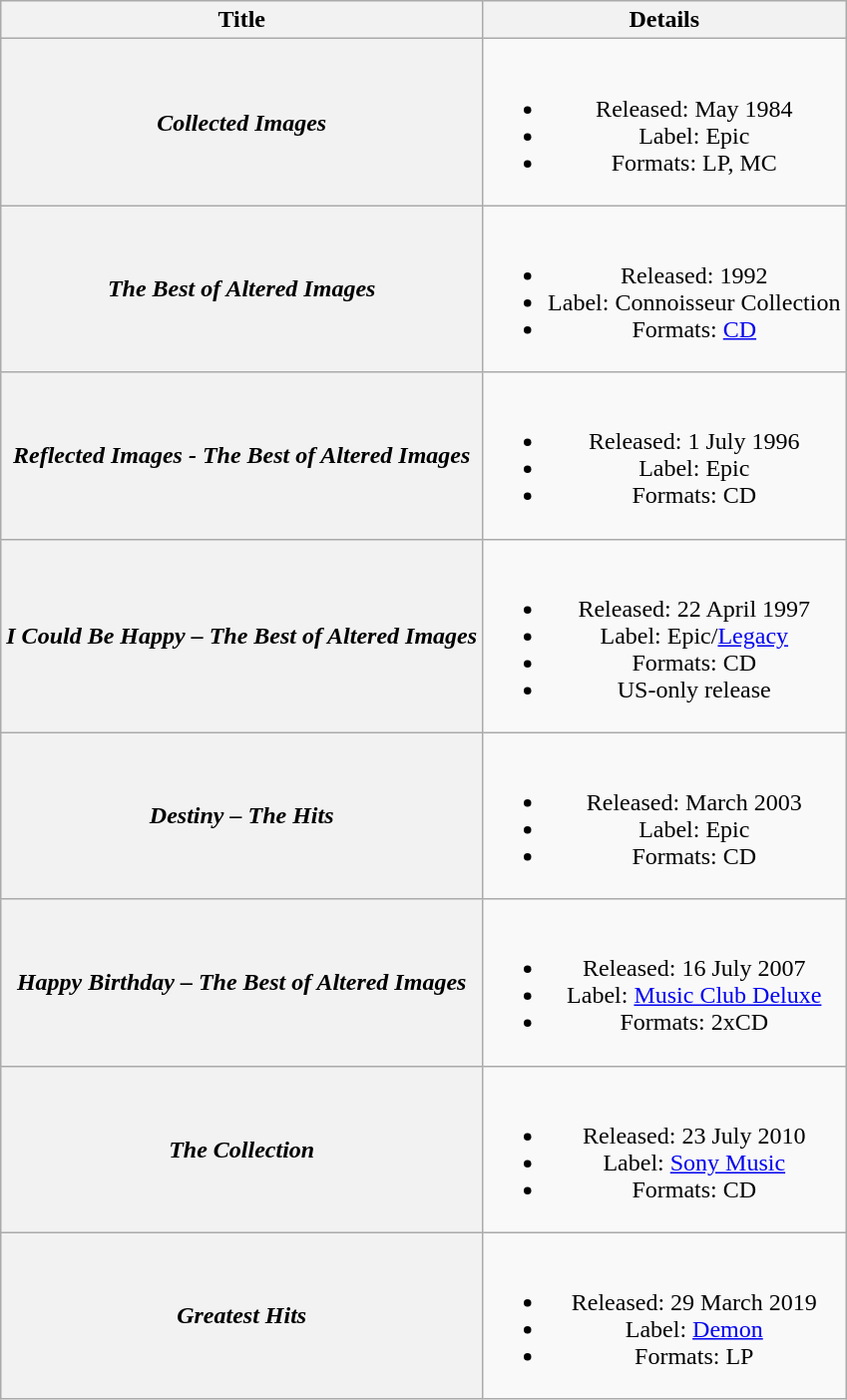<table class="wikitable plainrowheaders" style="text-align:center;">
<tr>
<th scope="col">Title</th>
<th scope="col">Details</th>
</tr>
<tr>
<th scope="row"><em>Collected Images</em></th>
<td><br><ul><li>Released: May 1984</li><li>Label: Epic</li><li>Formats: LP, MC</li></ul></td>
</tr>
<tr>
<th scope="row"><em>The Best of Altered Images</em></th>
<td><br><ul><li>Released: 1992</li><li>Label: Connoisseur Collection</li><li>Formats: <a href='#'>CD</a></li></ul></td>
</tr>
<tr>
<th scope="row"><em>Reflected Images - The Best of Altered Images</em></th>
<td><br><ul><li>Released: 1 July 1996</li><li>Label: Epic</li><li>Formats: CD</li></ul></td>
</tr>
<tr>
<th scope="row"><em>I Could Be Happy – The Best of Altered Images</em></th>
<td><br><ul><li>Released: 22 April 1997</li><li>Label: Epic/<a href='#'>Legacy</a></li><li>Formats: CD</li><li>US-only release</li></ul></td>
</tr>
<tr>
<th scope="row"><em>Destiny – The Hits</em></th>
<td><br><ul><li>Released: March 2003</li><li>Label: Epic</li><li>Formats: CD</li></ul></td>
</tr>
<tr>
<th scope="row"><em>Happy Birthday – The Best of Altered Images</em></th>
<td><br><ul><li>Released: 16 July 2007</li><li>Label: <a href='#'>Music Club Deluxe</a></li><li>Formats: 2xCD</li></ul></td>
</tr>
<tr>
<th scope="row"><em>The Collection</em></th>
<td><br><ul><li>Released: 23 July 2010</li><li>Label: <a href='#'>Sony Music</a></li><li>Formats: CD</li></ul></td>
</tr>
<tr>
<th scope="row"><em>Greatest Hits</em></th>
<td><br><ul><li>Released: 29 March 2019</li><li>Label: <a href='#'>Demon</a></li><li>Formats: LP</li></ul></td>
</tr>
</table>
